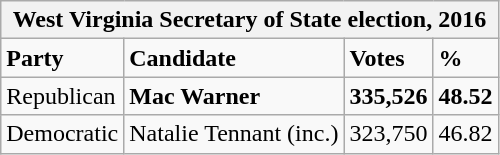<table class="wikitable">
<tr>
<th colspan="4">West Virginia Secretary of State election, 2016</th>
</tr>
<tr>
<td><strong>Party</strong></td>
<td><strong>Candidate</strong></td>
<td><strong>Votes</strong></td>
<td><strong>%</strong></td>
</tr>
<tr>
<td>Republican</td>
<td><strong>Mac Warner</strong></td>
<td><strong>335,526</strong></td>
<td><strong>48.52</strong></td>
</tr>
<tr>
<td>Democratic</td>
<td>Natalie Tennant (inc.)</td>
<td>323,750</td>
<td>46.82</td>
</tr>
</table>
